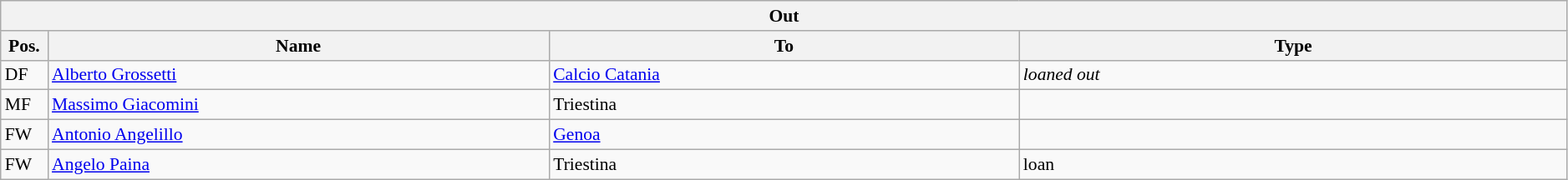<table class="wikitable" style="font-size:90%;width:99%;">
<tr>
<th colspan="4">Out</th>
</tr>
<tr>
<th width=3%>Pos.</th>
<th width=32%>Name</th>
<th width=30%>To</th>
<th width=35%>Type</th>
</tr>
<tr>
<td>DF</td>
<td><a href='#'>Alberto Grossetti</a></td>
<td><a href='#'>Calcio Catania</a></td>
<td><em>loaned out</em></td>
</tr>
<tr>
<td>MF</td>
<td><a href='#'>Massimo Giacomini</a></td>
<td>Triestina</td>
<td></td>
</tr>
<tr>
<td>FW</td>
<td><a href='#'>Antonio Angelillo</a></td>
<td><a href='#'>Genoa</a></td>
<td></td>
</tr>
<tr>
<td>FW</td>
<td><a href='#'>Angelo Paina</a></td>
<td>Triestina</td>
<td>loan</td>
</tr>
</table>
